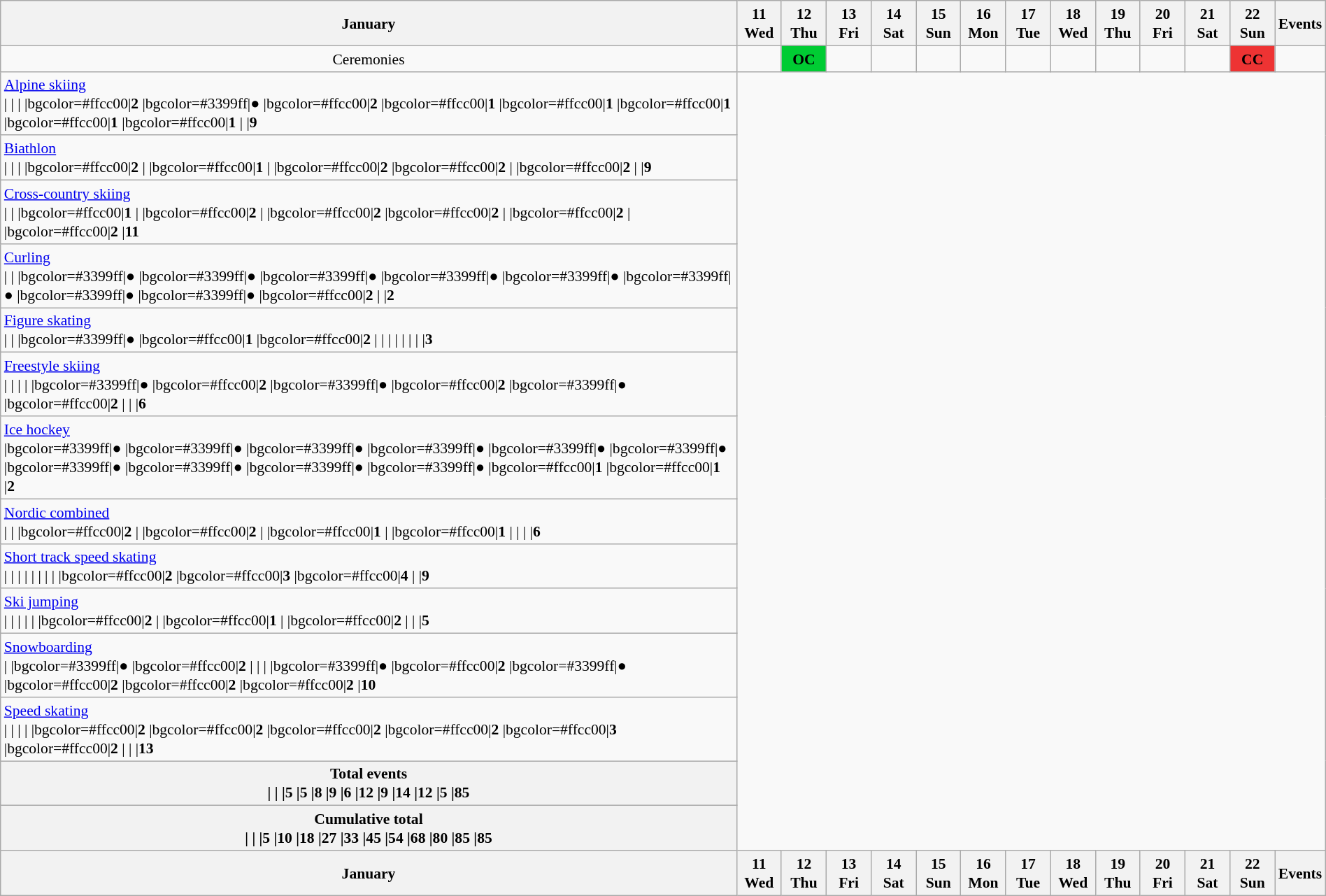<table class="wikitable" style="text-align:center; margin:0.5em auto; font-size:90%; line-height:1.25em">
<tr>
<th>January</th>
<th style="width:2.5em">11<br>Wed</th>
<th style="width:2.5em">12<br>Thu</th>
<th style="width:2.5em">13<br>Fri</th>
<th style="width:2.5em">14<br>Sat</th>
<th style="width:2.5em">15<br>Sun</th>
<th style="width:2.5em">16<br>Mon</th>
<th style="width:2.5em">17<br>Tue</th>
<th style="width:2.5em">18<br>Wed</th>
<th style="width:2.5em">19<br>Thu</th>
<th style="width:2.5em">20<br>Fri</th>
<th style="width:2.5em">21<br>Sat</th>
<th style="width:2.5em">22<br>Sun</th>
<th>Events</th>
</tr>
<tr>
<td>Ceremonies</td>
<td></td>
<td style="background:#00cc33; text-align:center"><strong>OC</strong></td>
<td></td>
<td></td>
<td></td>
<td></td>
<td></td>
<td></td>
<td></td>
<td></td>
<td></td>
<td style="background:#ee3333; text-align:center"><strong>CC</strong></td>
<td></td>
</tr>
<tr>
<td style="text-align:left"> <a href='#'>Alpine skiing</a><br>|
|
|
|bgcolor=#ffcc00|<strong>2</strong>
|bgcolor=#3399ff|●
|bgcolor=#ffcc00|<strong>2</strong>
|bgcolor=#ffcc00|<strong>1</strong>
|bgcolor=#ffcc00|<strong>1</strong>
|bgcolor=#ffcc00|<strong>1</strong>
|bgcolor=#ffcc00|<strong>1</strong>
|bgcolor=#ffcc00|<strong>1</strong>
|
|<strong>9</strong></td>
</tr>
<tr>
<td style="text-align:left"> <a href='#'>Biathlon</a><br>|
|
|
|bgcolor=#ffcc00|<strong>2</strong>
|
|bgcolor=#ffcc00|<strong>1</strong>
|
|bgcolor=#ffcc00|<strong>2</strong>
|bgcolor=#ffcc00|<strong>2</strong>
|
|bgcolor=#ffcc00|<strong>2</strong>
|
|<strong>9</strong></td>
</tr>
<tr>
<td style="text-align:left"> <a href='#'>Cross-country skiing</a><br>|
|
|bgcolor=#ffcc00|<strong>1</strong>
|
|bgcolor=#ffcc00|<strong>2</strong>
|
|bgcolor=#ffcc00|<strong>2</strong>
|bgcolor=#ffcc00|<strong>2</strong>
|
|bgcolor=#ffcc00|<strong>2</strong>
| 
|bgcolor=#ffcc00|<strong>2</strong>
|<strong>11</strong></td>
</tr>
<tr>
<td style="text-align:left"> <a href='#'>Curling</a><br>|
|
|bgcolor=#3399ff|●
|bgcolor=#3399ff|●
|bgcolor=#3399ff|●
|bgcolor=#3399ff|●
|bgcolor=#3399ff|●
|bgcolor=#3399ff|●
|bgcolor=#3399ff|●
|bgcolor=#3399ff|●
|bgcolor=#ffcc00|<strong>2</strong>
|
|<strong>2</strong></td>
</tr>
<tr>
<td style="text-align:left"> <a href='#'>Figure skating</a><br>|
|
|bgcolor=#3399ff|●
|bgcolor=#ffcc00|<strong>1</strong>
|bgcolor=#ffcc00|<strong>2</strong>
|
|
| 
| 
|
|
|
|<strong>3</strong></td>
</tr>
<tr>
<td style="text-align:left"> <a href='#'>Freestyle skiing</a><br>|
|
| 
|
|bgcolor=#3399ff|●
|bgcolor=#ffcc00|<strong>2</strong>
|bgcolor=#3399ff|●
|bgcolor=#ffcc00|<strong>2</strong>
|bgcolor=#3399ff|●
|bgcolor=#ffcc00|<strong>2</strong>
| 
|
|<strong>6</strong></td>
</tr>
<tr>
<td style="text-align:left"> <a href='#'>Ice hockey</a><br>|bgcolor=#3399ff|●
|bgcolor=#3399ff|●
|bgcolor=#3399ff|●
|bgcolor=#3399ff|●
|bgcolor=#3399ff|●
|bgcolor=#3399ff|●
|bgcolor=#3399ff|●
|bgcolor=#3399ff|●
|bgcolor=#3399ff|●
|bgcolor=#3399ff|●
|bgcolor=#ffcc00|<strong>1</strong>
|bgcolor=#ffcc00|<strong>1</strong>
|<strong>2</strong></td>
</tr>
<tr>
<td style="text-align:left"> <a href='#'>Nordic combined</a><br>|
|
|bgcolor=#ffcc00|<strong>2</strong>
|
|bgcolor=#ffcc00|<strong>2</strong>
|
|bgcolor=#ffcc00|<strong>1</strong>
|
|bgcolor=#ffcc00|<strong>1</strong>
|
|
|
|<strong>6</strong></td>
</tr>
<tr>
<td style="text-align:left"> <a href='#'>Short track speed skating</a><br>|
|
|
|
|
|
|
|
|bgcolor=#ffcc00|<strong>2</strong>
|bgcolor=#ffcc00|<strong>3</strong>
|bgcolor=#ffcc00|<strong>4</strong>
|
|<strong>9</strong></td>
</tr>
<tr>
<td style="text-align:left"> <a href='#'>Ski jumping</a><br>|
|
|
|
|
|bgcolor=#ffcc00|<strong>2</strong>
|
|bgcolor=#ffcc00|<strong>1</strong>
|
|bgcolor=#ffcc00|<strong>2</strong>
|
|
|<strong>5</strong></td>
</tr>
<tr>
<td style="text-align:left"> <a href='#'>Snowboarding</a><br>|
|bgcolor=#3399ff|●
|bgcolor=#ffcc00|<strong>2</strong>
|
| 
| 
|bgcolor=#3399ff|●
|bgcolor=#ffcc00|<strong>2</strong>
|bgcolor=#3399ff|●
|bgcolor=#ffcc00|<strong>2</strong>
|bgcolor=#ffcc00|<strong>2</strong>
|bgcolor=#ffcc00|<strong>2</strong>
|<strong>10</strong></td>
</tr>
<tr>
<td style="text-align:left"> <a href='#'>Speed skating</a><br>|
|
|
|
|bgcolor=#ffcc00|<strong>2</strong>
|bgcolor=#ffcc00|<strong>2</strong>
|bgcolor=#ffcc00|<strong>2</strong>
|bgcolor=#ffcc00|<strong>2</strong>
|bgcolor=#ffcc00|<strong>3</strong>
|bgcolor=#ffcc00|<strong>2</strong>
|
|
|<strong>13</strong></td>
</tr>
<tr>
<th>Total events<br>|
|
|<strong>5</strong>
|<strong>5</strong>
|<strong>8</strong>
|<strong>9</strong>
|<strong>6</strong>
|<strong>12</strong>
|<strong>9</strong>
|<strong>14</strong>
|<strong>12</strong>
|<strong>5</strong>
|<strong>85</strong></th>
</tr>
<tr>
<th>Cumulative total<br>|
|
|<strong>5</strong>
|<strong>10</strong>
|<strong>18</strong>
|<strong>27</strong>
|<strong>33</strong>
|<strong>45</strong>
|<strong>54</strong>
|<strong>68</strong>
|<strong>80</strong>
|<strong>85</strong>
|<strong>85</strong></th>
</tr>
<tr>
<th>January</th>
<th style="width:2.5em">11<br>Wed</th>
<th style="width:2.5em">12<br>Thu</th>
<th style="width:2.5em">13<br>Fri</th>
<th style="width:2.5em">14<br>Sat</th>
<th style="width:2.5em">15<br>Sun</th>
<th style="width:2.5em">16<br>Mon</th>
<th style="width:2.5em">17<br>Tue</th>
<th style="width:2.5em">18<br>Wed</th>
<th style="width:2.5em">19<br>Thu</th>
<th style="width:2.5em">20<br>Fri</th>
<th style="width:2.5em">21<br>Sat</th>
<th style="width:2.5em">22<br>Sun</th>
<th>Events</th>
</tr>
</table>
